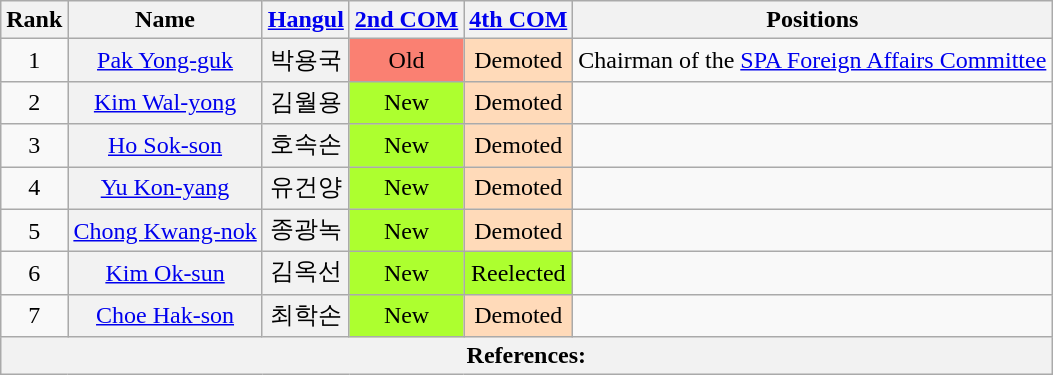<table class="wikitable sortable">
<tr>
<th>Rank</th>
<th>Name</th>
<th class="unsortable"><a href='#'>Hangul</a></th>
<th><a href='#'>2nd COM</a></th>
<th><a href='#'>4th COM</a></th>
<th>Positions</th>
</tr>
<tr>
<td align="center">1</td>
<th align="center" scope="row" style="font-weight:normal;"><a href='#'>Pak Yong-guk</a></th>
<th align="center" scope="row" style="font-weight:normal;">박용국</th>
<td style="background: Salmon" align="center">Old</td>
<td style="background: PeachPuff" align="center">Demoted</td>
<td>Chairman of the <a href='#'>SPA Foreign Affairs Committee</a></td>
</tr>
<tr>
<td align="center">2</td>
<th align="center" scope="row" style="font-weight:normal;"><a href='#'>Kim Wal-yong</a></th>
<th align="center" scope="row" style="font-weight:normal;">김월용</th>
<td align="center" style="background: GreenYellow">New</td>
<td style="background: PeachPuff" align="center">Demoted</td>
<td></td>
</tr>
<tr>
<td align="center">3</td>
<th align="center" scope="row" style="font-weight:normal;"><a href='#'>Ho Sok-son</a></th>
<th align="center" scope="row" style="font-weight:normal;">호속손</th>
<td align="center" style="background: GreenYellow">New</td>
<td style="background: PeachPuff" align="center">Demoted</td>
<td></td>
</tr>
<tr>
<td align="center">4</td>
<th align="center" scope="row" style="font-weight:normal;"><a href='#'>Yu Kon-yang</a></th>
<th align="center" scope="row" style="font-weight:normal;">유건양</th>
<td align="center" style="background: GreenYellow">New</td>
<td style="background: PeachPuff" align="center">Demoted</td>
<td></td>
</tr>
<tr>
<td align="center">5</td>
<th align="center" scope="row" style="font-weight:normal;"><a href='#'>Chong Kwang-nok</a></th>
<th align="center" scope="row" style="font-weight:normal;">종광녹</th>
<td align="center" style="background: GreenYellow">New</td>
<td style="background: PeachPuff" align="center">Demoted</td>
<td></td>
</tr>
<tr>
<td align="center">6</td>
<th align="center" scope="row" style="font-weight:normal;"><a href='#'>Kim Ok-sun</a></th>
<th align="center" scope="row" style="font-weight:normal;">김옥선</th>
<td align="center" style="background: GreenYellow">New</td>
<td align="center" style="background: GreenYellow">Reelected</td>
<td></td>
</tr>
<tr>
<td align="center">7</td>
<th align="center" scope="row" style="font-weight:normal;"><a href='#'>Choe Hak-son</a></th>
<th align="center" scope="row" style="font-weight:normal;">최학손</th>
<td align="center" style="background: GreenYellow">New</td>
<td style="background: PeachPuff" align="center">Demoted</td>
<td></td>
</tr>
<tr>
<th colspan="6" unsortable><strong>References:</strong><br></th>
</tr>
</table>
